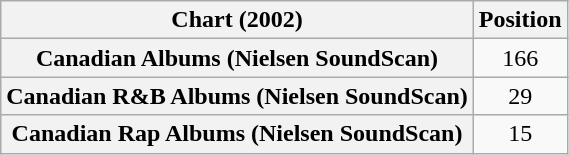<table class="wikitable plainrowheaders" style="text-align:center;">
<tr>
<th scope="col">Chart (2002)</th>
<th scope="col">Position</th>
</tr>
<tr>
<th scope="row">Canadian Albums (Nielsen SoundScan)</th>
<td>166</td>
</tr>
<tr>
<th scope="row">Canadian R&B Albums (Nielsen SoundScan)</th>
<td>29</td>
</tr>
<tr>
<th scope="row">Canadian Rap Albums (Nielsen SoundScan)</th>
<td>15</td>
</tr>
</table>
